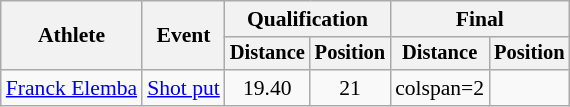<table class=wikitable style="font-size:90%">
<tr>
<th rowspan="2">Athlete</th>
<th rowspan="2">Event</th>
<th colspan="2">Qualification</th>
<th colspan="2">Final</th>
</tr>
<tr style="font-size:95%">
<th>Distance</th>
<th>Position</th>
<th>Distance</th>
<th>Position</th>
</tr>
<tr style=text-align:center>
<td style=text-align:left><a href='#'>Franck Elemba</a></td>
<td style=text-align:left><a href='#'>Shot put</a></td>
<td>19.40</td>
<td>21</td>
<td>colspan=2 </td>
</tr>
</table>
